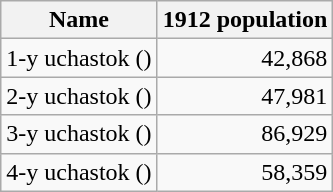<table class="wikitable sortable">
<tr>
<th>Name</th>
<th>1912 population</th>
</tr>
<tr>
<td>1-y uchastok ()</td>
<td align="right">42,868</td>
</tr>
<tr>
<td>2-y uchastok ()</td>
<td align="right">47,981</td>
</tr>
<tr>
<td>3-y uchastok ()</td>
<td align="right">86,929</td>
</tr>
<tr>
<td>4-y uchastok ()</td>
<td align="right">58,359</td>
</tr>
</table>
